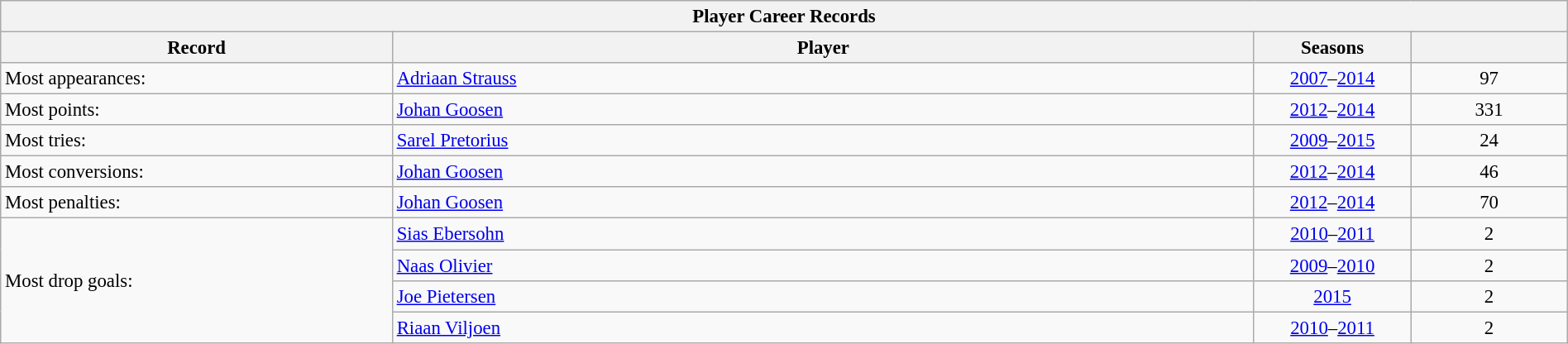<table class="wikitable collapsible" style="text-align:left; font-size:95%; width:100%;">
<tr>
<th colspan="4">Player Career Records</th>
</tr>
<tr>
<th style="width:25%;">Record</th>
<th style="width:55%;">Player</th>
<th style="width:10%;">Seasons</th>
<th style="width:10%;"><br></th>
</tr>
<tr>
<td>Most appearances:</td>
<td><a href='#'>Adriaan Strauss</a></td>
<td style="text-align:center"><a href='#'>2007</a>–<a href='#'>2014</a></td>
<td style="text-align:center">97</td>
</tr>
<tr>
<td>Most points:</td>
<td><a href='#'>Johan Goosen</a></td>
<td style="text-align:center"><a href='#'>2012</a>–<a href='#'>2014</a></td>
<td style="text-align:center">331</td>
</tr>
<tr>
<td>Most tries:</td>
<td><a href='#'>Sarel Pretorius</a></td>
<td style="text-align:center"><a href='#'>2009</a>–<a href='#'>2015</a></td>
<td style="text-align:center">24</td>
</tr>
<tr>
<td>Most conversions:</td>
<td><a href='#'>Johan Goosen</a></td>
<td style="text-align:center"><a href='#'>2012</a>–<a href='#'>2014</a></td>
<td style="text-align:center">46</td>
</tr>
<tr>
<td>Most penalties:</td>
<td><a href='#'>Johan Goosen</a></td>
<td style="text-align:center"><a href='#'>2012</a>–<a href='#'>2014</a></td>
<td style="text-align:center">70</td>
</tr>
<tr>
<td rowspan="4">Most drop goals:</td>
<td><a href='#'>Sias Ebersohn</a></td>
<td style="text-align:center"><a href='#'>2010</a>–<a href='#'>2011</a></td>
<td style="text-align:center">2</td>
</tr>
<tr>
<td><a href='#'>Naas Olivier</a></td>
<td style="text-align:center"><a href='#'>2009</a>–<a href='#'>2010</a></td>
<td style="text-align:center">2</td>
</tr>
<tr>
<td><a href='#'>Joe Pietersen</a></td>
<td style="text-align:center"><a href='#'>2015</a></td>
<td style="text-align:center">2</td>
</tr>
<tr>
<td><a href='#'>Riaan Viljoen</a></td>
<td style="text-align:center"><a href='#'>2010</a>–<a href='#'>2011</a></td>
<td style="text-align:center">2</td>
</tr>
</table>
